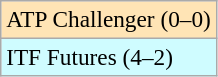<table class=wikitable style=font-size:97%>
<tr bgcolor=moccasin>
<td>ATP Challenger (0–0)</td>
</tr>
<tr bgcolor=cffcff>
<td>ITF Futures (4–2)</td>
</tr>
</table>
